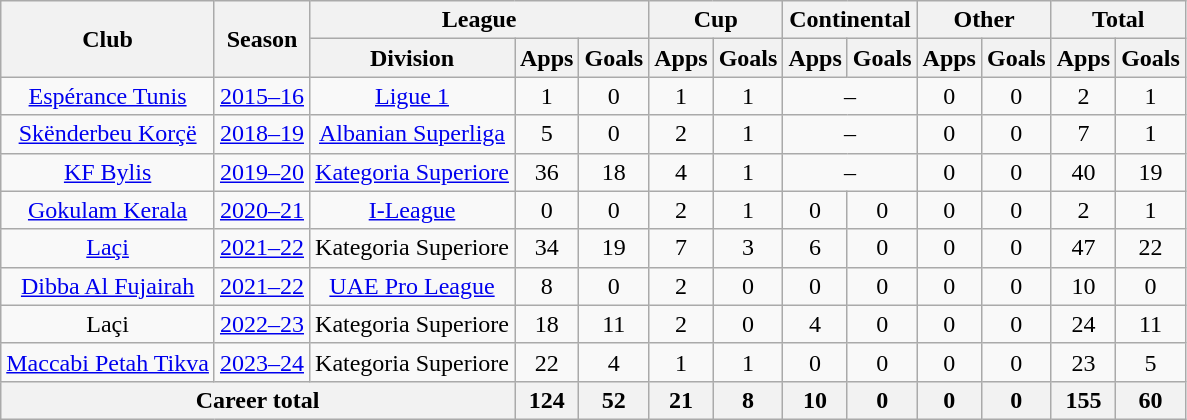<table class="wikitable" style="text-align:center">
<tr>
<th rowspan="2">Club</th>
<th rowspan="2">Season</th>
<th colspan="3">League</th>
<th colspan="2">Cup</th>
<th colspan="2">Continental</th>
<th colspan="2">Other</th>
<th colspan="2">Total</th>
</tr>
<tr>
<th>Division</th>
<th>Apps</th>
<th>Goals</th>
<th>Apps</th>
<th>Goals</th>
<th>Apps</th>
<th>Goals</th>
<th>Apps</th>
<th>Goals</th>
<th>Apps</th>
<th>Goals</th>
</tr>
<tr>
<td><a href='#'>Espérance Tunis</a></td>
<td><a href='#'>2015–16</a></td>
<td><a href='#'>Ligue 1</a></td>
<td>1</td>
<td>0</td>
<td>1</td>
<td>1</td>
<td colspan="2">–</td>
<td>0</td>
<td>0</td>
<td>2</td>
<td>1</td>
</tr>
<tr>
<td><a href='#'>Skënderbeu Korçë</a></td>
<td><a href='#'>2018–19</a></td>
<td><a href='#'>Albanian Superliga</a></td>
<td>5</td>
<td>0</td>
<td>2</td>
<td>1</td>
<td colspan="2">–</td>
<td>0</td>
<td>0</td>
<td>7</td>
<td>1</td>
</tr>
<tr>
<td><a href='#'>KF Bylis</a></td>
<td><a href='#'>2019–20</a></td>
<td><a href='#'>Kategoria Superiore</a></td>
<td>36</td>
<td>18</td>
<td>4</td>
<td>1</td>
<td colspan="2">–</td>
<td>0</td>
<td>0</td>
<td>40</td>
<td>19</td>
</tr>
<tr>
<td><a href='#'>Gokulam Kerala</a></td>
<td><a href='#'>2020–21</a></td>
<td><a href='#'>I-League</a></td>
<td>0</td>
<td>0</td>
<td>2</td>
<td>1</td>
<td>0</td>
<td>0</td>
<td>0</td>
<td>0</td>
<td>2</td>
<td>1</td>
</tr>
<tr>
<td><a href='#'>Laçi</a></td>
<td><a href='#'>2021–22</a></td>
<td>Kategoria Superiore</td>
<td>34</td>
<td>19</td>
<td>7</td>
<td>3</td>
<td>6</td>
<td>0</td>
<td>0</td>
<td>0</td>
<td>47</td>
<td>22</td>
</tr>
<tr>
<td><a href='#'>Dibba Al Fujairah</a></td>
<td><a href='#'>2021–22</a></td>
<td><a href='#'>UAE Pro League</a></td>
<td>8</td>
<td>0</td>
<td>2</td>
<td>0</td>
<td>0</td>
<td>0</td>
<td>0</td>
<td>0</td>
<td>10</td>
<td>0</td>
</tr>
<tr>
<td>Laçi</td>
<td><a href='#'>2022–23</a></td>
<td>Kategoria Superiore</td>
<td>18</td>
<td>11</td>
<td>2</td>
<td>0</td>
<td>4</td>
<td>0</td>
<td>0</td>
<td>0</td>
<td>24</td>
<td>11</td>
</tr>
<tr>
<td><a href='#'>Maccabi Petah Tikva</a></td>
<td><a href='#'>2023–24</a></td>
<td>Kategoria Superiore</td>
<td>22</td>
<td>4</td>
<td>1</td>
<td>1</td>
<td>0</td>
<td>0</td>
<td>0</td>
<td>0</td>
<td>23</td>
<td>5</td>
</tr>
<tr>
<th colspan="3">Career total</th>
<th>124</th>
<th>52</th>
<th>21</th>
<th>8</th>
<th>10</th>
<th>0</th>
<th>0</th>
<th>0</th>
<th>155</th>
<th>60</th>
</tr>
</table>
